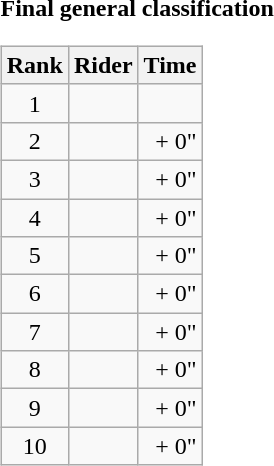<table>
<tr>
<td><strong>Final general classification</strong><br><table class="wikitable">
<tr>
<th scope="col">Rank</th>
<th scope="col">Rider</th>
<th scope="col">Time</th>
</tr>
<tr>
<td style="text-align:center;">1</td>
<td></td>
<td style="text-align:right;"></td>
</tr>
<tr>
<td style="text-align:center;">2</td>
<td></td>
<td style="text-align:right;">+ 0"</td>
</tr>
<tr>
<td style="text-align:center;">3</td>
<td></td>
<td style="text-align:right;">+ 0"</td>
</tr>
<tr>
<td style="text-align:center;">4</td>
<td></td>
<td style="text-align:right;">+ 0"</td>
</tr>
<tr>
<td style="text-align:center;">5</td>
<td></td>
<td style="text-align:right;">+ 0"</td>
</tr>
<tr>
<td style="text-align:center;">6</td>
<td></td>
<td style="text-align:right;">+ 0"</td>
</tr>
<tr>
<td style="text-align:center;">7</td>
<td></td>
<td style="text-align:right;">+ 0"</td>
</tr>
<tr>
<td style="text-align:center;">8</td>
<td></td>
<td style="text-align:right;">+ 0"</td>
</tr>
<tr>
<td style="text-align:center;">9</td>
<td></td>
<td style="text-align:right;">+ 0"</td>
</tr>
<tr>
<td style="text-align:center;">10</td>
<td></td>
<td style="text-align:right;">+ 0"</td>
</tr>
</table>
</td>
</tr>
</table>
